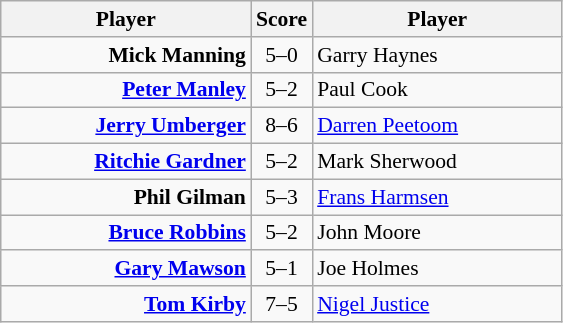<table class="wikitable" style="font-size:90%">
<tr>
<th width=160px>Player</th>
<th>Score</th>
<th width=160px>Player</th>
</tr>
<tr>
<td align=right><strong>Mick Manning</strong> </td>
<td align="center">5–0</td>
<td> Garry Haynes</td>
</tr>
<tr>
<td align=right><strong><a href='#'>Peter Manley</a></strong> </td>
<td align="center">5–2</td>
<td> Paul Cook</td>
</tr>
<tr>
<td align=right><strong><a href='#'>Jerry Umberger</a></strong> </td>
<td align="center">8–6</td>
<td> <a href='#'>Darren Peetoom</a></td>
</tr>
<tr>
<td align=right><strong><a href='#'>Ritchie Gardner</a></strong> </td>
<td align="center">5–2</td>
<td> Mark Sherwood</td>
</tr>
<tr>
<td align=right><strong>Phil Gilman</strong> </td>
<td align="center">5–3</td>
<td> <a href='#'>Frans Harmsen</a></td>
</tr>
<tr>
<td align=right><strong><a href='#'>Bruce Robbins</a></strong> </td>
<td align="center">5–2</td>
<td> John Moore</td>
</tr>
<tr>
<td align=right><strong><a href='#'>Gary Mawson</a></strong> </td>
<td align="center">5–1</td>
<td> Joe Holmes</td>
</tr>
<tr>
<td align=right><strong><a href='#'>Tom Kirby</a></strong> </td>
<td align="center">7–5</td>
<td> <a href='#'>Nigel Justice</a></td>
</tr>
</table>
